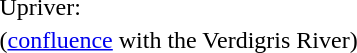<table>
<tr>
<td>Upriver:</td>
</tr>
<tr>
<td> (<a href='#'>confluence</a> with the Verdigris River)</td>
</tr>
<tr>
<td></td>
</tr>
<tr>
<td></td>
</tr>
<tr>
<td></td>
</tr>
<tr>
<td></td>
</tr>
<tr>
<td></td>
</tr>
<tr>
<td></td>
</tr>
<tr>
<td></td>
</tr>
<tr>
<td></td>
</tr>
<tr>
<td></td>
</tr>
<tr>
<td></td>
</tr>
</table>
